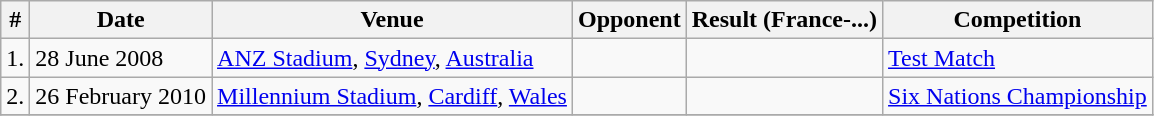<table class="wikitable sortable">
<tr>
<th>#</th>
<th>Date</th>
<th>Venue</th>
<th>Opponent</th>
<th>Result (France-...)</th>
<th>Competition</th>
</tr>
<tr>
<td>1.</td>
<td>28 June 2008</td>
<td><a href='#'>ANZ Stadium</a>, <a href='#'>Sydney</a>, <a href='#'>Australia</a></td>
<td></td>
<td></td>
<td><a href='#'>Test Match</a></td>
</tr>
<tr>
<td>2.</td>
<td>26 February 2010</td>
<td><a href='#'>Millennium Stadium</a>, <a href='#'>Cardiff</a>, <a href='#'>Wales</a></td>
<td></td>
<td></td>
<td><a href='#'>Six Nations Championship</a></td>
</tr>
<tr>
</tr>
</table>
